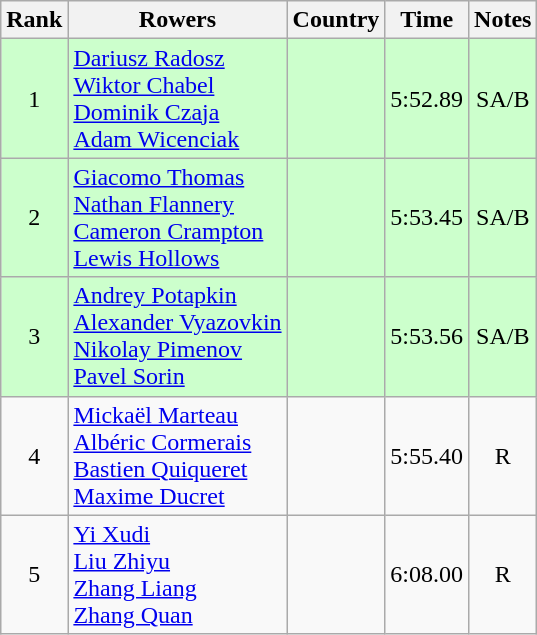<table class="wikitable" style="text-align:center">
<tr>
<th>Rank</th>
<th>Rowers</th>
<th>Country</th>
<th>Time</th>
<th>Notes</th>
</tr>
<tr bgcolor=ccffcc>
<td>1</td>
<td align="left"><a href='#'>Dariusz Radosz</a><br><a href='#'>Wiktor Chabel</a><br><a href='#'>Dominik Czaja</a><br><a href='#'>Adam Wicenciak</a></td>
<td align="left"></td>
<td>5:52.89</td>
<td>SA/B</td>
</tr>
<tr bgcolor=ccffcc>
<td>2</td>
<td align="left"><a href='#'>Giacomo Thomas</a><br><a href='#'>Nathan Flannery</a><br><a href='#'>Cameron Crampton</a><br><a href='#'>Lewis Hollows</a></td>
<td align="left"></td>
<td>5:53.45</td>
<td>SA/B</td>
</tr>
<tr bgcolor=ccffcc>
<td>3</td>
<td align="left"><a href='#'>Andrey Potapkin</a><br><a href='#'>Alexander Vyazovkin</a><br><a href='#'>Nikolay Pimenov</a><br><a href='#'>Pavel Sorin</a></td>
<td align="left"></td>
<td>5:53.56</td>
<td>SA/B</td>
</tr>
<tr>
<td>4</td>
<td align="left"><a href='#'>Mickaël Marteau</a><br><a href='#'>Albéric Cormerais</a><br><a href='#'>Bastien Quiqueret</a><br><a href='#'>Maxime Ducret</a></td>
<td align="left"></td>
<td>5:55.40</td>
<td>R</td>
</tr>
<tr>
<td>5</td>
<td align="left"><a href='#'>Yi Xudi</a><br><a href='#'>Liu Zhiyu</a><br><a href='#'>Zhang Liang</a><br><a href='#'>Zhang Quan</a></td>
<td align="left"></td>
<td>6:08.00</td>
<td>R</td>
</tr>
</table>
